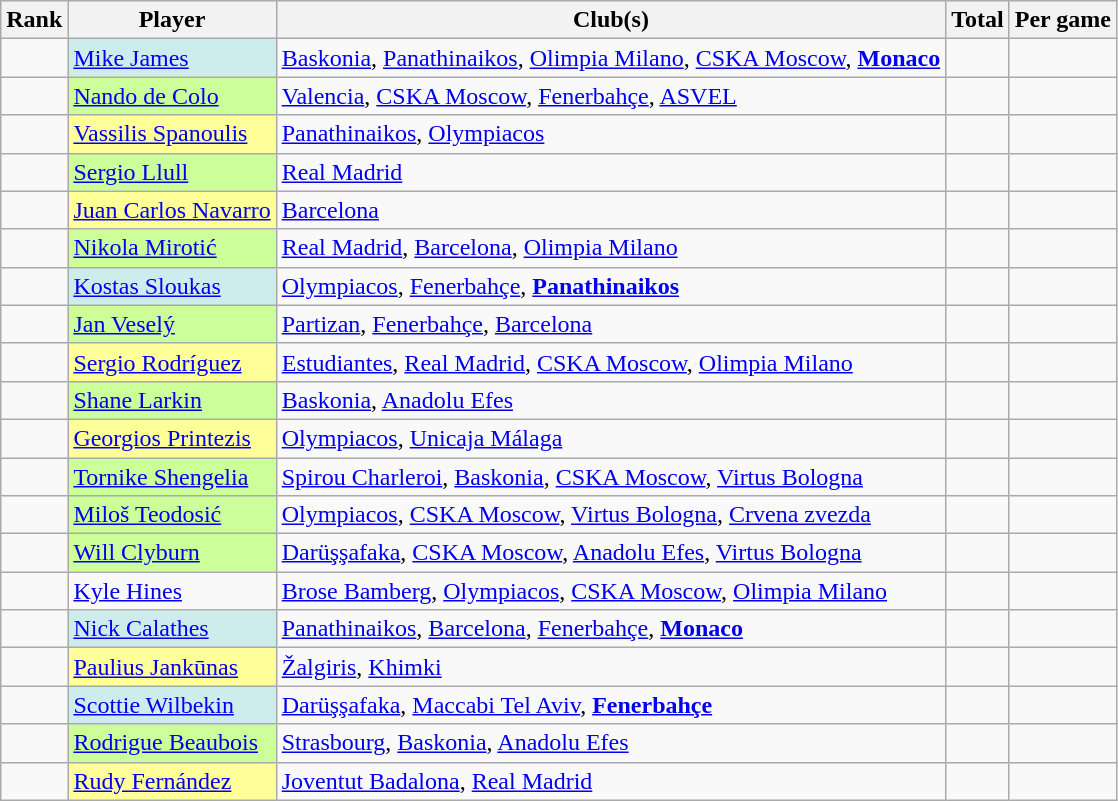<table class="wikitable sortable">
<tr>
<th>Rank</th>
<th>Player</th>
<th>Club(s)</th>
<th>Total</th>
<th>Per game</th>
</tr>
<tr>
<td></td>
<td bgcolor="#CFECEC"> <a href='#'>Mike James</a></td>
<td><a href='#'>Baskonia</a>, <a href='#'>Panathinaikos</a>, <a href='#'>Olimpia Milano</a>, <a href='#'>CSKA Moscow</a>, <strong><a href='#'>Monaco</a></strong></td>
<td></td>
<td style="text-align:center;"></td>
</tr>
<tr>
<td></td>
<td bgcolor="#CCFF99"> <a href='#'>Nando de Colo</a></td>
<td><a href='#'>Valencia</a>, <a href='#'>CSKA Moscow</a>, <a href='#'>Fenerbahçe</a>, <a href='#'>ASVEL</a></td>
<td></td>
<td style="text-align:center;"></td>
</tr>
<tr>
<td></td>
<td bgcolor="#FFFF99"> <a href='#'>Vassilis Spanoulis</a></td>
<td><a href='#'>Panathinaikos</a>, <a href='#'>Olympiacos</a></td>
<td></td>
<td></td>
</tr>
<tr>
<td></td>
<td bgcolor="#CCFF99"> <a href='#'>Sergio Llull</a></td>
<td><a href='#'>Real Madrid</a></td>
<td></td>
<td style="text-align:center;"></td>
</tr>
<tr>
<td></td>
<td bgcolor="#FFFF99"> <a href='#'>Juan Carlos Navarro</a></td>
<td><a href='#'>Barcelona</a></td>
<td></td>
<td></td>
</tr>
<tr>
<td></td>
<td bgcolor="#CCFF99">  <a href='#'>Nikola Mirotić</a></td>
<td><a href='#'>Real Madrid</a>, <a href='#'>Barcelona</a>, <a href='#'>Olimpia Milano</a></td>
<td></td>
<td style="text-align:center;"></td>
</tr>
<tr>
<td></td>
<td bgcolor="#CFECEC"> <a href='#'>Kostas Sloukas</a></td>
<td><a href='#'>Olympiacos</a>, <a href='#'>Fenerbahçe</a>, <strong><a href='#'>Panathinaikos</a></strong></td>
<td></td>
<td style="text-align:center;"></td>
</tr>
<tr>
<td></td>
<td bgcolor="#CCFF99"> <a href='#'>Jan Veselý</a></td>
<td><a href='#'>Partizan</a>, <a href='#'>Fenerbahçe</a>, <a href='#'>Barcelona</a></td>
<td></td>
<td style="text-align:center;"></td>
</tr>
<tr>
<td></td>
<td bgcolor="#FFFF99"> <a href='#'>Sergio Rodríguez</a></td>
<td><a href='#'>Estudiantes</a>, <a href='#'>Real Madrid</a>, <a href='#'>CSKA Moscow</a>, <a href='#'>Olimpia Milano</a></td>
<td></td>
<td></td>
</tr>
<tr>
<td></td>
<td bgcolor="#CCFF99">  <a href='#'>Shane Larkin</a></td>
<td><a href='#'>Baskonia</a>, <a href='#'>Anadolu Efes</a></td>
<td></td>
<td style="text-align:center;"></td>
</tr>
<tr>
<td></td>
<td bgcolor="#FFFF99"> <a href='#'>Georgios Printezis</a></td>
<td><a href='#'>Olympiacos</a>, <a href='#'>Unicaja Málaga</a></td>
<td></td>
<td></td>
</tr>
<tr>
<td></td>
<td bgcolor="#CCFF99"> <a href='#'>Tornike Shengelia</a></td>
<td><a href='#'>Spirou Charleroi</a>, <a href='#'>Baskonia</a>, <a href='#'>CSKA Moscow</a>, <a href='#'>Virtus Bologna</a></td>
<td></td>
<td style="text-align:center;"></td>
</tr>
<tr>
<td></td>
<td bgcolor="#CCFF99"> <a href='#'>Miloš Teodosić</a></td>
<td><a href='#'>Olympiacos</a>, <a href='#'>CSKA Moscow</a>, <a href='#'>Virtus Bologna</a>, <a href='#'>Crvena zvezda</a></td>
<td></td>
<td style="text-align:center;"></td>
</tr>
<tr>
<td></td>
<td bgcolor="#CCFF99"> <a href='#'>Will Clyburn</a></td>
<td><a href='#'>Darüşşafaka</a>, <a href='#'>CSKA Moscow</a>, <a href='#'>Anadolu Efes</a>, <a href='#'>Virtus Bologna</a></td>
<td></td>
<td style="text-align:center;"></td>
</tr>
<tr>
<td></td>
<td> <a href='#'>Kyle Hines</a></td>
<td><a href='#'>Brose Bamberg</a>, <a href='#'>Olympiacos</a>, <a href='#'>CSKA Moscow</a>, <a href='#'>Olimpia Milano</a></td>
<td></td>
<td></td>
</tr>
<tr>
<td></td>
<td bgcolor="#CFECEC">  <a href='#'>Nick Calathes</a></td>
<td><a href='#'>Panathinaikos</a>, <a href='#'>Barcelona</a>, <a href='#'>Fenerbahçe</a>, <strong><a href='#'>Monaco</a></strong></td>
<td></td>
<td style="text-align:center;"></td>
</tr>
<tr>
<td></td>
<td bgcolor="#FFFF99"> <a href='#'>Paulius Jankūnas</a></td>
<td><a href='#'>Žalgiris</a>, <a href='#'>Khimki</a></td>
<td></td>
<td></td>
</tr>
<tr>
<td></td>
<td bgcolor="#CFECEC">  <a href='#'>Scottie Wilbekin</a></td>
<td><a href='#'>Darüşşafaka</a>, <a href='#'>Maccabi Tel Aviv</a>, <strong><a href='#'>Fenerbahçe</a></strong></td>
<td></td>
<td style="text-align:center;"></td>
</tr>
<tr>
<td></td>
<td bgcolor="#CCFF99"> <a href='#'>Rodrigue Beaubois</a></td>
<td><a href='#'>Strasbourg</a>, <a href='#'>Baskonia</a>, <a href='#'>Anadolu Efes</a></td>
<td></td>
<td style="text-align:center;"></td>
</tr>
<tr>
<td></td>
<td bgcolor="#FFFF99"> <a href='#'>Rudy Fernández</a></td>
<td><a href='#'>Joventut Badalona</a>, <a href='#'>Real Madrid</a></td>
<td></td>
<td></td>
</tr>
</table>
